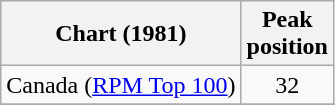<table class="wikitable sortable plainrowheaders">
<tr>
<th scope="col">Chart (1981)</th>
<th scope="col">Peak<br>position</th>
</tr>
<tr>
<td align="left">Canada (<a href='#'>RPM Top 100</a>)</td>
<td align="center">32</td>
</tr>
<tr>
</tr>
<tr>
</tr>
</table>
